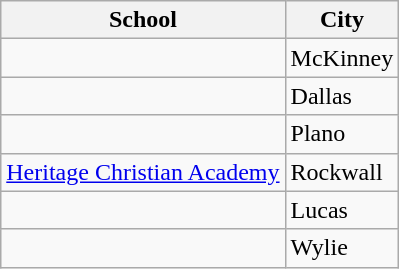<table class="wikitable">
<tr>
<th>School</th>
<th>City</th>
</tr>
<tr>
<td></td>
<td>McKinney</td>
</tr>
<tr>
<td></td>
<td>Dallas</td>
</tr>
<tr>
<td></td>
<td>Plano</td>
</tr>
<tr>
<td><a href='#'>Heritage Christian Academy</a></td>
<td>Rockwall</td>
</tr>
<tr>
<td></td>
<td>Lucas</td>
</tr>
<tr>
<td></td>
<td>Wylie</td>
</tr>
</table>
